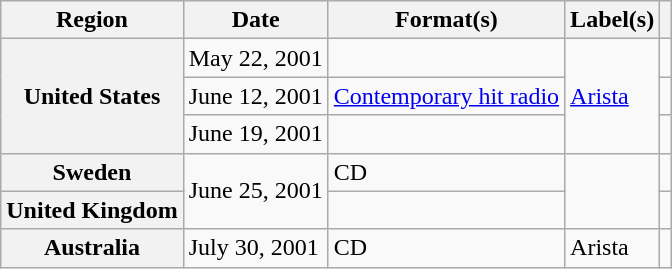<table class="wikitable plainrowheaders">
<tr>
<th scope="col">Region</th>
<th scope="col">Date</th>
<th scope="col">Format(s)</th>
<th scope="col">Label(s)</th>
<th scope="col"></th>
</tr>
<tr>
<th rowspan="3" scope="row">United States</th>
<td>May 22, 2001</td>
<td></td>
<td rowspan="3"><a href='#'>Arista</a></td>
<td align="center"></td>
</tr>
<tr>
<td>June 12, 2001</td>
<td><a href='#'>Contemporary hit radio</a></td>
<td></td>
</tr>
<tr>
<td>June 19, 2001</td>
<td></td>
<td align="center"></td>
</tr>
<tr>
<th scope="row">Sweden</th>
<td rowspan="2">June 25, 2001</td>
<td>CD</td>
<td rowspan="2"></td>
<td align="center"></td>
</tr>
<tr>
<th scope="row">United Kingdom</th>
<td></td>
<td align="center"></td>
</tr>
<tr>
<th scope="row">Australia</th>
<td>July 30, 2001</td>
<td>CD</td>
<td>Arista</td>
<td align="center"></td>
</tr>
</table>
